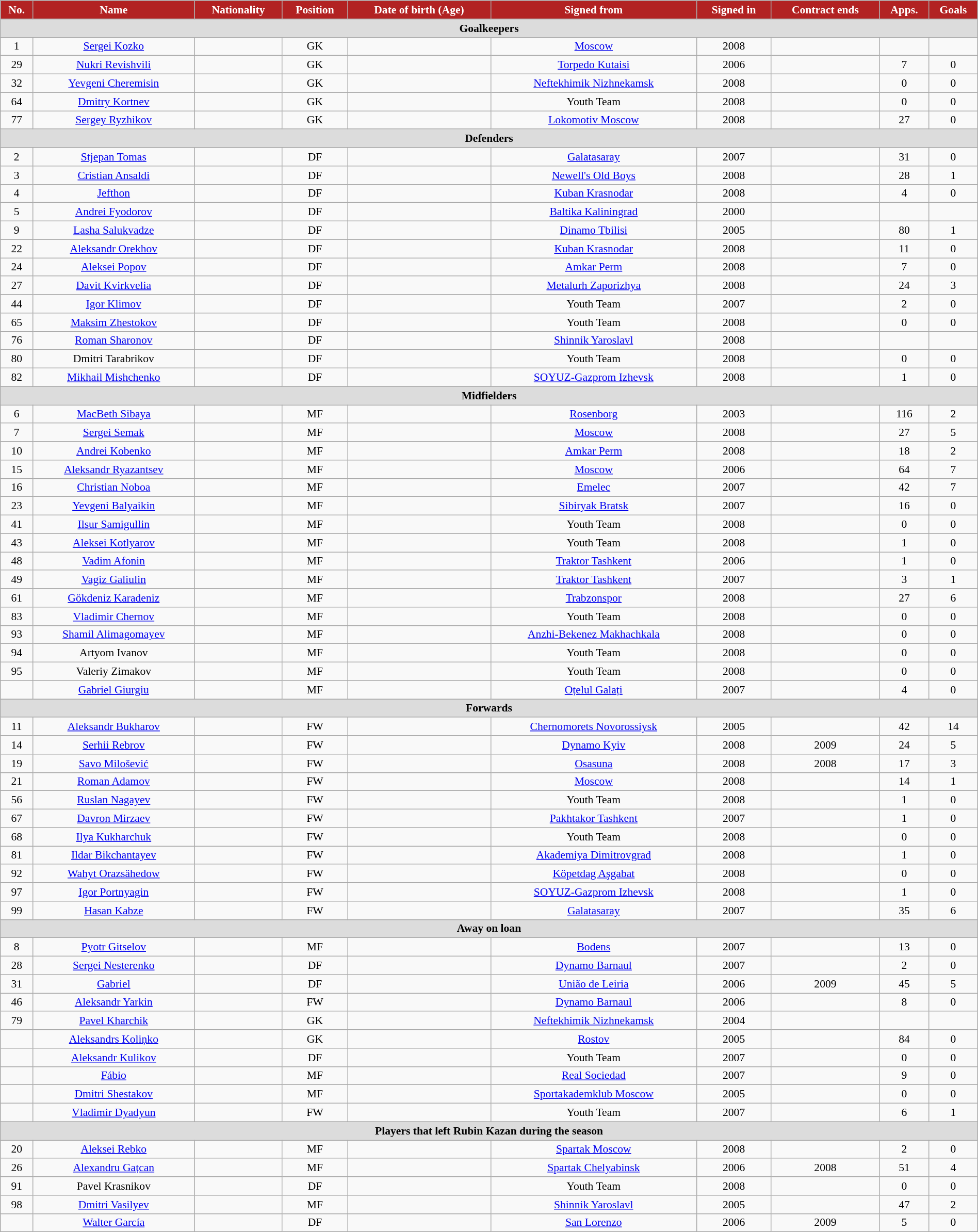<table class="wikitable"  style="text-align:center; font-size:90%; width:100%;">
<tr>
<th style="background:#B22222; color:white; text-align:center;">No.</th>
<th style="background:#B22222; color:white; text-align:center;">Name</th>
<th style="background:#B22222; color:white; text-align:center;">Nationality</th>
<th style="background:#B22222; color:white; text-align:center;">Position</th>
<th style="background:#B22222; color:white; text-align:center;">Date of birth (Age)</th>
<th style="background:#B22222; color:white; text-align:center;">Signed from</th>
<th style="background:#B22222; color:white; text-align:center;">Signed in</th>
<th style="background:#B22222; color:white; text-align:center;">Contract ends</th>
<th style="background:#B22222; color:white; text-align:center;">Apps.</th>
<th style="background:#B22222; color:white; text-align:center;">Goals</th>
</tr>
<tr>
<th colspan="11"  style="background:#dcdcdc; text-align:center;">Goalkeepers</th>
</tr>
<tr>
<td>1</td>
<td><a href='#'>Sergei Kozko</a></td>
<td></td>
<td>GK</td>
<td></td>
<td><a href='#'>Moscow</a></td>
<td>2008</td>
<td></td>
<td></td>
<td></td>
</tr>
<tr>
<td>29</td>
<td><a href='#'>Nukri Revishvili</a></td>
<td></td>
<td>GK</td>
<td></td>
<td><a href='#'>Torpedo Kutaisi</a></td>
<td>2006</td>
<td></td>
<td>7</td>
<td>0</td>
</tr>
<tr>
<td>32</td>
<td><a href='#'>Yevgeni Cheremisin</a></td>
<td></td>
<td>GK</td>
<td></td>
<td><a href='#'>Neftekhimik Nizhnekamsk</a></td>
<td>2008</td>
<td></td>
<td>0</td>
<td>0</td>
</tr>
<tr>
<td>64</td>
<td><a href='#'>Dmitry Kortnev</a></td>
<td></td>
<td>GK</td>
<td></td>
<td>Youth Team</td>
<td>2008</td>
<td></td>
<td>0</td>
<td>0</td>
</tr>
<tr>
<td>77</td>
<td><a href='#'>Sergey Ryzhikov</a></td>
<td></td>
<td>GK</td>
<td></td>
<td><a href='#'>Lokomotiv Moscow</a></td>
<td>2008</td>
<td></td>
<td>27</td>
<td>0</td>
</tr>
<tr>
<th colspan="11"  style="background:#dcdcdc; text-align:center;">Defenders</th>
</tr>
<tr>
<td>2</td>
<td><a href='#'>Stjepan Tomas</a></td>
<td></td>
<td>DF</td>
<td></td>
<td><a href='#'>Galatasaray</a></td>
<td>2007</td>
<td></td>
<td>31</td>
<td>0</td>
</tr>
<tr>
<td>3</td>
<td><a href='#'>Cristian Ansaldi</a></td>
<td></td>
<td>DF</td>
<td></td>
<td><a href='#'>Newell's Old Boys</a></td>
<td>2008</td>
<td></td>
<td>28</td>
<td>1</td>
</tr>
<tr>
<td>4</td>
<td><a href='#'>Jefthon</a></td>
<td></td>
<td>DF</td>
<td></td>
<td><a href='#'>Kuban Krasnodar</a></td>
<td>2008</td>
<td></td>
<td>4</td>
<td>0</td>
</tr>
<tr>
<td>5</td>
<td><a href='#'>Andrei Fyodorov</a></td>
<td></td>
<td>DF</td>
<td></td>
<td><a href='#'>Baltika Kaliningrad</a></td>
<td>2000</td>
<td></td>
<td></td>
<td></td>
</tr>
<tr>
<td>9</td>
<td><a href='#'>Lasha Salukvadze</a></td>
<td></td>
<td>DF</td>
<td></td>
<td><a href='#'>Dinamo Tbilisi</a></td>
<td>2005</td>
<td></td>
<td>80</td>
<td>1</td>
</tr>
<tr>
<td>22</td>
<td><a href='#'>Aleksandr Orekhov</a></td>
<td></td>
<td>DF</td>
<td></td>
<td><a href='#'>Kuban Krasnodar</a></td>
<td>2008</td>
<td></td>
<td>11</td>
<td>0</td>
</tr>
<tr>
<td>24</td>
<td><a href='#'>Aleksei Popov</a></td>
<td></td>
<td>DF</td>
<td></td>
<td><a href='#'>Amkar Perm</a></td>
<td>2008</td>
<td></td>
<td>7</td>
<td>0</td>
</tr>
<tr>
<td>27</td>
<td><a href='#'>Davit Kvirkvelia</a></td>
<td></td>
<td>DF</td>
<td></td>
<td><a href='#'>Metalurh Zaporizhya</a></td>
<td>2008</td>
<td></td>
<td>24</td>
<td>3</td>
</tr>
<tr>
<td>44</td>
<td><a href='#'>Igor Klimov</a></td>
<td></td>
<td>DF</td>
<td></td>
<td>Youth Team</td>
<td>2007</td>
<td></td>
<td>2</td>
<td>0</td>
</tr>
<tr>
<td>65</td>
<td><a href='#'>Maksim Zhestokov</a></td>
<td></td>
<td>DF</td>
<td></td>
<td>Youth Team</td>
<td>2008</td>
<td></td>
<td>0</td>
<td>0</td>
</tr>
<tr>
<td>76</td>
<td><a href='#'>Roman Sharonov</a></td>
<td></td>
<td>DF</td>
<td></td>
<td><a href='#'>Shinnik Yaroslavl</a></td>
<td>2008</td>
<td></td>
<td></td>
<td></td>
</tr>
<tr>
<td>80</td>
<td>Dmitri Tarabrikov</td>
<td></td>
<td>DF</td>
<td></td>
<td>Youth Team</td>
<td>2008</td>
<td></td>
<td>0</td>
<td>0</td>
</tr>
<tr>
<td>82</td>
<td><a href='#'>Mikhail Mishchenko</a></td>
<td></td>
<td>DF</td>
<td></td>
<td><a href='#'>SOYUZ-Gazprom Izhevsk</a></td>
<td>2008</td>
<td></td>
<td>1</td>
<td>0</td>
</tr>
<tr>
<th colspan="11"  style="background:#dcdcdc; text-align:center;">Midfielders</th>
</tr>
<tr>
<td>6</td>
<td><a href='#'>MacBeth Sibaya</a></td>
<td></td>
<td>MF</td>
<td></td>
<td><a href='#'>Rosenborg</a></td>
<td>2003</td>
<td></td>
<td>116</td>
<td>2</td>
</tr>
<tr>
<td>7</td>
<td><a href='#'>Sergei Semak</a></td>
<td></td>
<td>MF</td>
<td></td>
<td><a href='#'>Moscow</a></td>
<td>2008</td>
<td></td>
<td>27</td>
<td>5</td>
</tr>
<tr>
<td>10</td>
<td><a href='#'>Andrei Kobenko</a></td>
<td></td>
<td>MF</td>
<td></td>
<td><a href='#'>Amkar Perm</a></td>
<td>2008</td>
<td></td>
<td>18</td>
<td>2</td>
</tr>
<tr>
<td>15</td>
<td><a href='#'>Aleksandr Ryazantsev</a></td>
<td></td>
<td>MF</td>
<td></td>
<td><a href='#'>Moscow</a></td>
<td>2006</td>
<td></td>
<td>64</td>
<td>7</td>
</tr>
<tr>
<td>16</td>
<td><a href='#'>Christian Noboa</a></td>
<td></td>
<td>MF</td>
<td></td>
<td><a href='#'>Emelec</a></td>
<td>2007</td>
<td></td>
<td>42</td>
<td>7</td>
</tr>
<tr>
<td>23</td>
<td><a href='#'>Yevgeni Balyaikin</a></td>
<td></td>
<td>MF</td>
<td></td>
<td><a href='#'>Sibiryak Bratsk</a></td>
<td>2007</td>
<td></td>
<td>16</td>
<td>0</td>
</tr>
<tr>
<td>41</td>
<td><a href='#'>Ilsur Samigullin</a></td>
<td></td>
<td>MF</td>
<td></td>
<td>Youth Team</td>
<td>2008</td>
<td></td>
<td>0</td>
<td>0</td>
</tr>
<tr>
<td>43</td>
<td><a href='#'>Aleksei Kotlyarov</a></td>
<td></td>
<td>MF</td>
<td></td>
<td>Youth Team</td>
<td>2008</td>
<td></td>
<td>1</td>
<td>0</td>
</tr>
<tr>
<td>48</td>
<td><a href='#'>Vadim Afonin</a></td>
<td></td>
<td>MF</td>
<td></td>
<td><a href='#'>Traktor Tashkent</a></td>
<td>2006</td>
<td></td>
<td>1</td>
<td>0</td>
</tr>
<tr>
<td>49</td>
<td><a href='#'>Vagiz Galiulin</a></td>
<td></td>
<td>MF</td>
<td></td>
<td><a href='#'>Traktor Tashkent</a></td>
<td>2007</td>
<td></td>
<td>3</td>
<td>1</td>
</tr>
<tr>
<td>61</td>
<td><a href='#'>Gökdeniz Karadeniz</a></td>
<td></td>
<td>MF</td>
<td></td>
<td><a href='#'>Trabzonspor</a></td>
<td>2008</td>
<td></td>
<td>27</td>
<td>6</td>
</tr>
<tr>
<td>83</td>
<td><a href='#'>Vladimir Chernov</a></td>
<td></td>
<td>MF</td>
<td></td>
<td>Youth Team</td>
<td>2008</td>
<td></td>
<td>0</td>
<td>0</td>
</tr>
<tr>
<td>93</td>
<td><a href='#'>Shamil Alimagomayev</a></td>
<td></td>
<td>MF</td>
<td></td>
<td><a href='#'>Anzhi-Bekenez Makhachkala</a></td>
<td>2008</td>
<td></td>
<td>0</td>
<td>0</td>
</tr>
<tr>
<td>94</td>
<td>Artyom Ivanov</td>
<td></td>
<td>MF</td>
<td></td>
<td>Youth Team</td>
<td>2008</td>
<td></td>
<td>0</td>
<td>0</td>
</tr>
<tr>
<td>95</td>
<td>Valeriy Zimakov</td>
<td></td>
<td>MF</td>
<td></td>
<td>Youth Team</td>
<td>2008</td>
<td></td>
<td>0</td>
<td>0</td>
</tr>
<tr>
<td></td>
<td><a href='#'>Gabriel Giurgiu</a></td>
<td></td>
<td>MF</td>
<td></td>
<td><a href='#'>Oțelul Galați</a></td>
<td>2007</td>
<td></td>
<td>4</td>
<td>0</td>
</tr>
<tr>
<th colspan="11"  style="background:#dcdcdc; text-align:center;">Forwards</th>
</tr>
<tr>
<td>11</td>
<td><a href='#'>Aleksandr Bukharov</a></td>
<td></td>
<td>FW</td>
<td></td>
<td><a href='#'>Chernomorets Novorossiysk</a></td>
<td>2005</td>
<td></td>
<td>42</td>
<td>14</td>
</tr>
<tr>
<td>14</td>
<td><a href='#'>Serhii Rebrov</a></td>
<td></td>
<td>FW</td>
<td></td>
<td><a href='#'>Dynamo Kyiv</a></td>
<td>2008</td>
<td>2009</td>
<td>24</td>
<td>5</td>
</tr>
<tr>
<td>19</td>
<td><a href='#'>Savo Milošević</a></td>
<td></td>
<td>FW</td>
<td></td>
<td><a href='#'>Osasuna</a></td>
<td>2008</td>
<td>2008</td>
<td>17</td>
<td>3</td>
</tr>
<tr>
<td>21</td>
<td><a href='#'>Roman Adamov</a></td>
<td></td>
<td>FW</td>
<td></td>
<td><a href='#'>Moscow</a></td>
<td>2008</td>
<td></td>
<td>14</td>
<td>1</td>
</tr>
<tr>
<td>56</td>
<td><a href='#'>Ruslan Nagayev</a></td>
<td></td>
<td>FW</td>
<td></td>
<td>Youth Team</td>
<td>2008</td>
<td></td>
<td>1</td>
<td>0</td>
</tr>
<tr>
<td>67</td>
<td><a href='#'>Davron Mirzaev</a></td>
<td></td>
<td>FW</td>
<td></td>
<td><a href='#'>Pakhtakor Tashkent</a></td>
<td>2007</td>
<td></td>
<td>1</td>
<td>0</td>
</tr>
<tr>
<td>68</td>
<td><a href='#'>Ilya Kukharchuk</a></td>
<td></td>
<td>FW</td>
<td></td>
<td>Youth Team</td>
<td>2008</td>
<td></td>
<td>0</td>
<td>0</td>
</tr>
<tr>
<td>81</td>
<td><a href='#'>Ildar Bikchantayev</a></td>
<td></td>
<td>FW</td>
<td></td>
<td><a href='#'>Akademiya Dimitrovgrad</a></td>
<td>2008</td>
<td></td>
<td>1</td>
<td>0</td>
</tr>
<tr>
<td>92</td>
<td><a href='#'>Wahyt Orazsähedow</a></td>
<td></td>
<td>FW</td>
<td></td>
<td><a href='#'>Köpetdag Aşgabat</a></td>
<td>2008</td>
<td></td>
<td>0</td>
<td>0</td>
</tr>
<tr>
<td>97</td>
<td><a href='#'>Igor Portnyagin</a></td>
<td></td>
<td>FW</td>
<td></td>
<td><a href='#'>SOYUZ-Gazprom Izhevsk</a></td>
<td>2008</td>
<td></td>
<td>1</td>
<td>0</td>
</tr>
<tr>
<td>99</td>
<td><a href='#'>Hasan Kabze</a></td>
<td></td>
<td>FW</td>
<td></td>
<td><a href='#'>Galatasaray</a></td>
<td>2007</td>
<td></td>
<td>35</td>
<td>6</td>
</tr>
<tr>
<th colspan="11"  style="background:#dcdcdc; text-align:center;">Away on loan</th>
</tr>
<tr>
<td>8</td>
<td><a href='#'>Pyotr Gitselov</a></td>
<td></td>
<td>MF</td>
<td></td>
<td><a href='#'>Bodens</a></td>
<td>2007</td>
<td></td>
<td>13</td>
<td>0</td>
</tr>
<tr>
<td>28</td>
<td><a href='#'>Sergei Nesterenko</a></td>
<td></td>
<td>DF</td>
<td></td>
<td><a href='#'>Dynamo Barnaul</a></td>
<td>2007</td>
<td></td>
<td>2</td>
<td>0</td>
</tr>
<tr>
<td>31</td>
<td><a href='#'>Gabriel</a></td>
<td></td>
<td>DF</td>
<td></td>
<td><a href='#'>União de Leiria</a></td>
<td>2006</td>
<td>2009</td>
<td>45</td>
<td>5</td>
</tr>
<tr>
<td>46</td>
<td><a href='#'>Aleksandr Yarkin</a></td>
<td></td>
<td>FW</td>
<td></td>
<td><a href='#'>Dynamo Barnaul</a></td>
<td>2006</td>
<td></td>
<td>8</td>
<td>0</td>
</tr>
<tr>
<td>79</td>
<td><a href='#'>Pavel Kharchik</a></td>
<td></td>
<td>GK</td>
<td></td>
<td><a href='#'>Neftekhimik Nizhnekamsk</a></td>
<td>2004</td>
<td></td>
<td></td>
<td></td>
</tr>
<tr>
<td></td>
<td><a href='#'>Aleksandrs Koliņko</a></td>
<td></td>
<td>GK</td>
<td></td>
<td><a href='#'>Rostov</a></td>
<td>2005</td>
<td></td>
<td>84</td>
<td>0</td>
</tr>
<tr>
<td></td>
<td><a href='#'>Aleksandr Kulikov</a></td>
<td></td>
<td>DF</td>
<td></td>
<td>Youth Team</td>
<td>2007</td>
<td></td>
<td>0</td>
<td>0</td>
</tr>
<tr>
<td></td>
<td><a href='#'>Fábio</a></td>
<td></td>
<td>MF</td>
<td></td>
<td><a href='#'>Real Sociedad</a></td>
<td>2007</td>
<td></td>
<td>9</td>
<td>0</td>
</tr>
<tr>
<td></td>
<td><a href='#'>Dmitri Shestakov</a></td>
<td></td>
<td>MF</td>
<td></td>
<td><a href='#'>Sportakademklub Moscow</a></td>
<td>2005</td>
<td></td>
<td>0</td>
<td>0</td>
</tr>
<tr>
<td></td>
<td><a href='#'>Vladimir Dyadyun</a></td>
<td></td>
<td>FW</td>
<td></td>
<td>Youth Team</td>
<td>2007</td>
<td></td>
<td>6</td>
<td>1</td>
</tr>
<tr>
<th colspan="11"  style="background:#dcdcdc; text-align:center;">Players that left Rubin Kazan during the season</th>
</tr>
<tr>
<td>20</td>
<td><a href='#'>Aleksei Rebko</a></td>
<td></td>
<td>MF</td>
<td></td>
<td><a href='#'>Spartak Moscow</a></td>
<td>2008</td>
<td></td>
<td>2</td>
<td>0</td>
</tr>
<tr>
<td>26</td>
<td><a href='#'>Alexandru Gațcan</a></td>
<td></td>
<td>MF</td>
<td></td>
<td><a href='#'>Spartak Chelyabinsk</a></td>
<td>2006</td>
<td>2008</td>
<td>51</td>
<td>4</td>
</tr>
<tr>
<td>91</td>
<td>Pavel Krasnikov</td>
<td></td>
<td>DF</td>
<td></td>
<td>Youth Team</td>
<td>2008</td>
<td></td>
<td>0</td>
<td>0</td>
</tr>
<tr>
<td>98</td>
<td><a href='#'>Dmitri Vasilyev</a></td>
<td></td>
<td>MF</td>
<td></td>
<td><a href='#'>Shinnik Yaroslavl</a></td>
<td>2005</td>
<td></td>
<td>47</td>
<td>2</td>
</tr>
<tr>
<td></td>
<td><a href='#'>Walter García</a></td>
<td></td>
<td>DF</td>
<td></td>
<td><a href='#'>San Lorenzo</a></td>
<td>2006</td>
<td>2009</td>
<td>5</td>
<td>0</td>
</tr>
</table>
